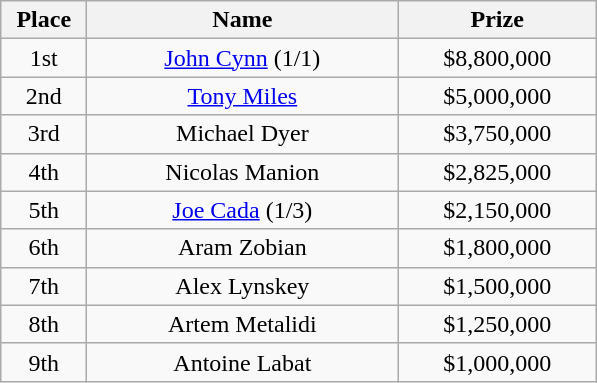<table class="wikitable">
<tr>
<th width="50">Place</th>
<th width="200">Name</th>
<th width="125">Prize</th>
</tr>
<tr>
<td align = "center">1st</td>
<td align = "center"><a href='#'>John Cynn</a> (1/1)</td>
<td align = "center">$8,800,000</td>
</tr>
<tr>
<td align = "center">2nd</td>
<td align = "center"><a href='#'>Tony Miles</a></td>
<td align = "center">$5,000,000</td>
</tr>
<tr>
<td align = "center">3rd</td>
<td align = "center">Michael Dyer</td>
<td align = "center">$3,750,000</td>
</tr>
<tr>
<td align = "center">4th</td>
<td align = "center">Nicolas Manion</td>
<td align = "center">$2,825,000</td>
</tr>
<tr>
<td align = "center">5th</td>
<td align = "center"><a href='#'>Joe Cada</a> (1/3)</td>
<td align = "center">$2,150,000</td>
</tr>
<tr>
<td align = "center">6th</td>
<td align = "center">Aram Zobian</td>
<td align = "center">$1,800,000</td>
</tr>
<tr>
<td align = "center">7th</td>
<td align = "center">Alex Lynskey</td>
<td align = "center">$1,500,000</td>
</tr>
<tr>
<td align = "center">8th</td>
<td align = "center">Artem Metalidi</td>
<td align = "center">$1,250,000</td>
</tr>
<tr>
<td align = "center">9th</td>
<td align = "center">Antoine Labat</td>
<td align = "center">$1,000,000</td>
</tr>
</table>
